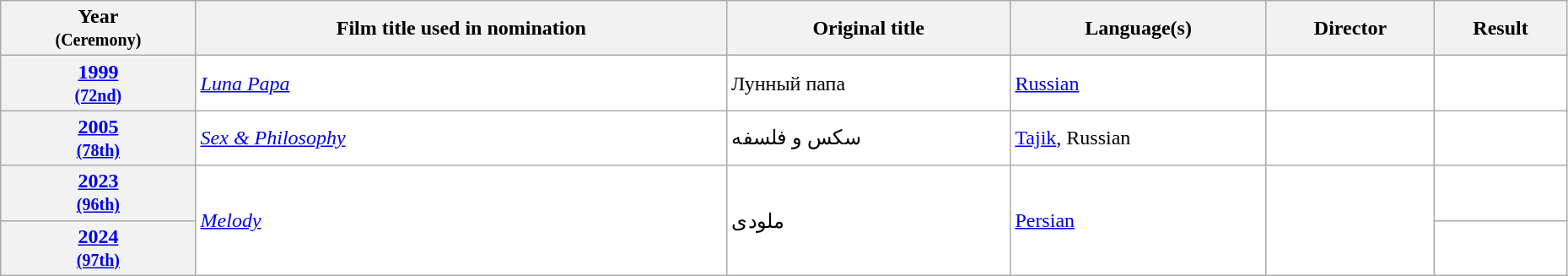<table class="wikitable sortable"  style="width:98%; background:#fff;">
<tr>
<th>Year<br><small>(Ceremony)</small></th>
<th>Film title used in nomination</th>
<th>Original title</th>
<th>Language(s)</th>
<th>Director</th>
<th>Result</th>
</tr>
<tr>
<th style="text-align:center;"><a href='#'>1999</a><br><small><a href='#'>(72nd)</a></small></th>
<td><em><a href='#'>Luna Papa</a></em></td>
<td>Лунный папа</td>
<td><a href='#'>Russian</a></td>
<td></td>
<td></td>
</tr>
<tr>
<th style="text-align:center;"><a href='#'>2005</a><br><small><a href='#'>(78th)</a></small></th>
<td><em><a href='#'>Sex & Philosophy</a></em></td>
<td>سکس و فلسفه</td>
<td><a href='#'>Tajik</a>, Russian</td>
<td></td>
<td></td>
</tr>
<tr>
<th style="text-align:center;"><a href='#'>2023</a><br><small><a href='#'>(96th)</a></small></th>
<td rowspan="2"><em><a href='#'>Melody</a></em></td>
<td rowspan="2">ملودی</td>
<td rowspan="2"><a href='#'>Persian</a></td>
<td rowspan="2"></td>
<td></td>
</tr>
<tr>
<th><a href='#'>2024</a><br><small><a href='#'>(97th)</a></small></th>
<td></td>
</tr>
</table>
